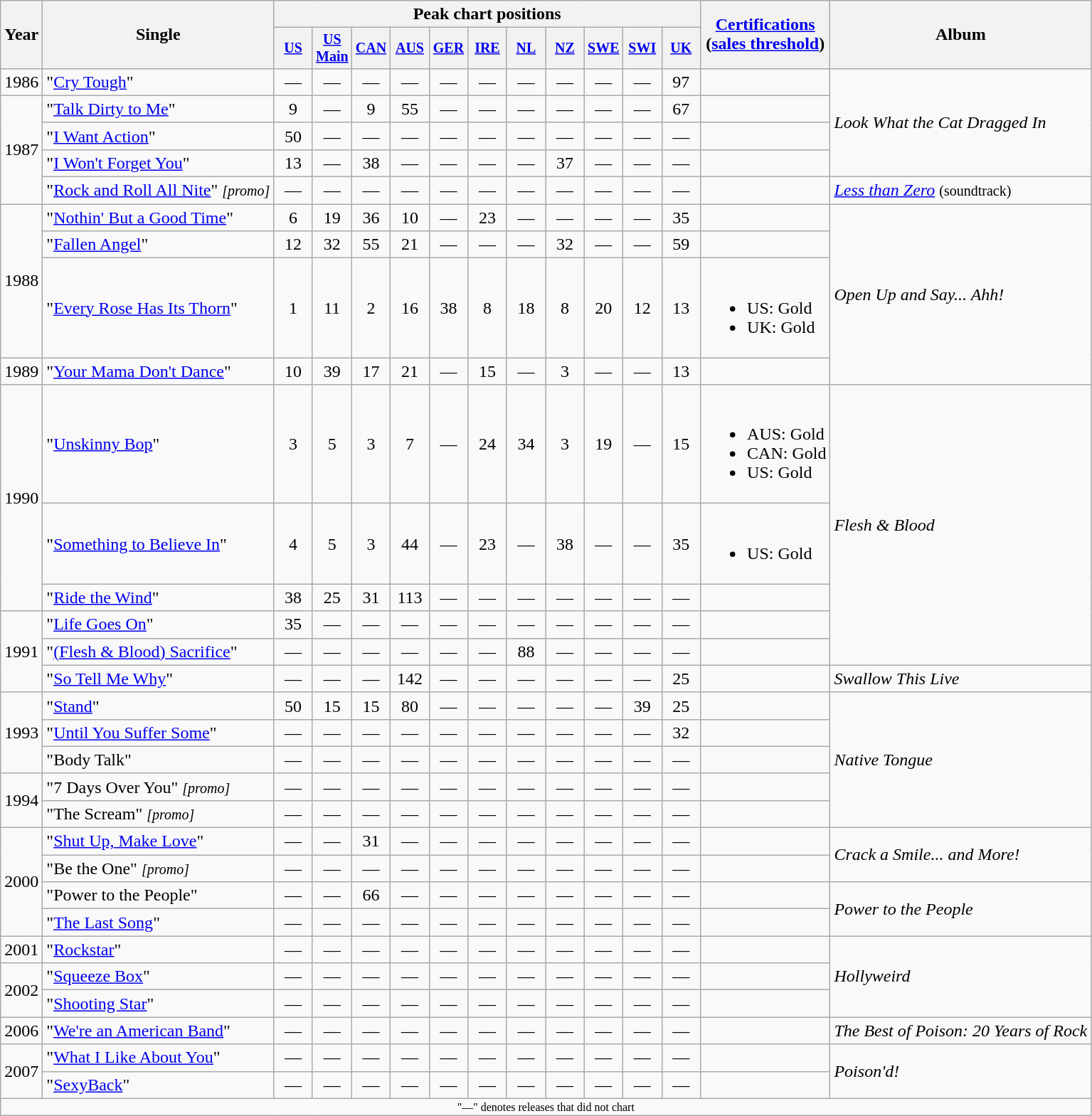<table class="wikitable" style="text-align:center;">
<tr>
<th rowspan="2">Year</th>
<th rowspan="2">Single</th>
<th colspan="11">Peak chart positions</th>
<th rowspan="2"><a href='#'>Certifications</a><br>(<a href='#'>sales threshold</a>)</th>
<th rowspan="2">Album</th>
</tr>
<tr style="font-size:smaller;">
<th width="30"><a href='#'>US</a><br></th>
<th width="30"><a href='#'>US Main</a><br></th>
<th width="30"><a href='#'>CAN</a><br></th>
<th width="30"><a href='#'>AUS</a><br></th>
<th width="30"><a href='#'>GER</a><br></th>
<th width="30"><a href='#'>IRE</a><br></th>
<th width="30"><a href='#'>NL</a><br></th>
<th width="30"><a href='#'>NZ</a><br></th>
<th width="30"><a href='#'>SWE</a><br></th>
<th width="30"><a href='#'>SWI</a><br></th>
<th width="30"><a href='#'>UK</a><br></th>
</tr>
<tr>
<td>1986</td>
<td align="left">"<a href='#'>Cry Tough</a>"</td>
<td>—</td>
<td>—</td>
<td>—</td>
<td>—</td>
<td>—</td>
<td>—</td>
<td>—</td>
<td>—</td>
<td>—</td>
<td>—</td>
<td>97</td>
<td></td>
<td align="left" rowspan="4"><em>Look What the Cat Dragged In</em></td>
</tr>
<tr>
<td rowspan="4">1987</td>
<td align="left">"<a href='#'>Talk Dirty to Me</a>"</td>
<td>9</td>
<td>—</td>
<td>9</td>
<td>55</td>
<td>—</td>
<td>—</td>
<td>—</td>
<td>—</td>
<td>—</td>
<td>—</td>
<td>67</td>
<td></td>
</tr>
<tr>
<td align="left">"<a href='#'>I Want Action</a>"</td>
<td>50</td>
<td>—</td>
<td>—</td>
<td>—</td>
<td>—</td>
<td>—</td>
<td>—</td>
<td>—</td>
<td>—</td>
<td>—</td>
<td>—</td>
<td></td>
</tr>
<tr>
<td align="left">"<a href='#'>I Won't Forget You</a>"</td>
<td>13</td>
<td>—</td>
<td>38</td>
<td>—</td>
<td>—</td>
<td>—</td>
<td>—</td>
<td>37</td>
<td>—</td>
<td>—</td>
<td>—</td>
<td></td>
</tr>
<tr>
<td align="left">"<a href='#'>Rock and Roll All Nite</a>" <small><em>[promo]</em></small></td>
<td>—</td>
<td>—</td>
<td>—</td>
<td>—</td>
<td>—</td>
<td>—</td>
<td>—</td>
<td>—</td>
<td>—</td>
<td>—</td>
<td>—</td>
<td></td>
<td align="left"><em><a href='#'>Less than Zero</a></em> <small>(soundtrack)</small></td>
</tr>
<tr>
<td rowspan="3">1988</td>
<td align="left">"<a href='#'>Nothin' But a Good Time</a>"</td>
<td>6</td>
<td>19</td>
<td>36</td>
<td>10</td>
<td>—</td>
<td>23</td>
<td>—</td>
<td>—</td>
<td>—</td>
<td>—</td>
<td>35</td>
<td align="left"></td>
<td align="left" rowspan="4"><em>Open Up and Say... Ahh!</em></td>
</tr>
<tr>
<td align="left">"<a href='#'>Fallen Angel</a>"</td>
<td>12</td>
<td>32</td>
<td>55</td>
<td>21</td>
<td>—</td>
<td>—</td>
<td>—</td>
<td>32</td>
<td>—</td>
<td>—</td>
<td>59</td>
<td></td>
</tr>
<tr>
<td align="left">"<a href='#'>Every Rose Has Its Thorn</a>"</td>
<td>1</td>
<td>11</td>
<td>2</td>
<td>16</td>
<td>38</td>
<td>8</td>
<td>18</td>
<td>8</td>
<td>20</td>
<td>12</td>
<td>13</td>
<td align="left"><br><ul><li>US: Gold</li><li>UK: Gold </li></ul></td>
</tr>
<tr>
<td>1989</td>
<td align="left">"<a href='#'>Your Mama Don't Dance</a>"</td>
<td>10</td>
<td>39</td>
<td>17</td>
<td>21</td>
<td>—</td>
<td>15</td>
<td>—</td>
<td>3</td>
<td>—</td>
<td>—</td>
<td>13</td>
<td></td>
</tr>
<tr>
<td rowspan="3">1990</td>
<td align="left">"<a href='#'>Unskinny Bop</a>"</td>
<td>3</td>
<td>5</td>
<td>3</td>
<td>7</td>
<td>—</td>
<td>24</td>
<td>34</td>
<td>3</td>
<td>19</td>
<td>—</td>
<td>15</td>
<td align="left"><br><ul><li>AUS: Gold</li><li>CAN: Gold</li><li>US: Gold</li></ul></td>
<td align="left" rowspan="5"><em>Flesh & Blood</em></td>
</tr>
<tr>
<td align="left">"<a href='#'>Something to Believe In</a>"</td>
<td>4</td>
<td>5</td>
<td>3</td>
<td>44</td>
<td>—</td>
<td>23</td>
<td>—</td>
<td>38</td>
<td>—</td>
<td>—</td>
<td>35</td>
<td align="left"><br><ul><li>US: Gold</li></ul></td>
</tr>
<tr>
<td align="left">"<a href='#'>Ride the Wind</a>"</td>
<td>38</td>
<td>25</td>
<td>31</td>
<td>113</td>
<td>—</td>
<td>—</td>
<td>—</td>
<td>—</td>
<td>—</td>
<td>—</td>
<td>—</td>
<td></td>
</tr>
<tr>
<td rowspan="3">1991</td>
<td align="left">"<a href='#'>Life Goes On</a>"</td>
<td>35</td>
<td>—</td>
<td>—</td>
<td>—</td>
<td>—</td>
<td>—</td>
<td>—</td>
<td>—</td>
<td>—</td>
<td>—</td>
<td>—</td>
<td></td>
</tr>
<tr>
<td align="left">"<a href='#'>(Flesh & Blood) Sacrifice</a>"</td>
<td>—</td>
<td>—</td>
<td>—</td>
<td>—</td>
<td>—</td>
<td>—</td>
<td>88</td>
<td>—</td>
<td>—</td>
<td>—</td>
<td>—</td>
<td></td>
</tr>
<tr>
<td align="left">"<a href='#'>So Tell Me Why</a>"</td>
<td>—</td>
<td>—</td>
<td>—</td>
<td>142</td>
<td>—</td>
<td>—</td>
<td>—</td>
<td>—</td>
<td>—</td>
<td>—</td>
<td>25</td>
<td></td>
<td align="left"><em>Swallow This Live</em></td>
</tr>
<tr>
<td rowspan="3">1993</td>
<td align="left">"<a href='#'>Stand</a>"</td>
<td>50</td>
<td>15</td>
<td>15</td>
<td>80</td>
<td>—</td>
<td>—</td>
<td>—</td>
<td>—</td>
<td>—</td>
<td>39</td>
<td>25</td>
<td></td>
<td align="left" rowspan="5"><em>Native Tongue</em></td>
</tr>
<tr>
<td align="left">"<a href='#'>Until You Suffer Some</a>"</td>
<td>—</td>
<td>—</td>
<td>—</td>
<td>—</td>
<td>—</td>
<td>—</td>
<td>—</td>
<td>—</td>
<td>—</td>
<td>—</td>
<td>32</td>
<td></td>
</tr>
<tr>
<td align="left">"Body Talk"</td>
<td>—</td>
<td>—</td>
<td>—</td>
<td>—</td>
<td>—</td>
<td>—</td>
<td>—</td>
<td>—</td>
<td>—</td>
<td>—</td>
<td>—</td>
<td></td>
</tr>
<tr>
<td rowspan="2">1994</td>
<td align="left">"7 Days Over You" <small><em>[promo]</em></small></td>
<td>—</td>
<td>—</td>
<td>—</td>
<td>—</td>
<td>—</td>
<td>—</td>
<td>—</td>
<td>—</td>
<td>—</td>
<td>—</td>
<td>—</td>
<td></td>
</tr>
<tr>
<td align="left">"The Scream" <small><em>[promo]</em></small></td>
<td>—</td>
<td>—</td>
<td>—</td>
<td>—</td>
<td>—</td>
<td>—</td>
<td>—</td>
<td>—</td>
<td>—</td>
<td>—</td>
<td>—</td>
<td></td>
</tr>
<tr>
<td rowspan="4">2000</td>
<td align="left">"<a href='#'>Shut Up, Make Love</a>"</td>
<td>—</td>
<td>—</td>
<td>31</td>
<td>—</td>
<td>—</td>
<td>—</td>
<td>—</td>
<td>—</td>
<td>—</td>
<td>—</td>
<td>—</td>
<td></td>
<td align="left" rowspan="2"><em>Crack a Smile... and More!</em></td>
</tr>
<tr>
<td align="left">"Be the One" <small><em>[promo]</em></small></td>
<td>—</td>
<td>—</td>
<td>—</td>
<td>—</td>
<td>—</td>
<td>—</td>
<td>—</td>
<td>—</td>
<td>—</td>
<td>—</td>
<td>—</td>
<td></td>
</tr>
<tr>
<td align="left">"Power to the People"</td>
<td>—</td>
<td>—</td>
<td>66</td>
<td>—</td>
<td>—</td>
<td>—</td>
<td>—</td>
<td>—</td>
<td>—</td>
<td>—</td>
<td>—</td>
<td></td>
<td align="left" rowspan="2"><em>Power to the People</em></td>
</tr>
<tr>
<td align="left">"<a href='#'>The Last Song</a>"</td>
<td>—</td>
<td>—</td>
<td>—</td>
<td>—</td>
<td>—</td>
<td>—</td>
<td>—</td>
<td>—</td>
<td>—</td>
<td>—</td>
<td>—</td>
<td></td>
</tr>
<tr>
<td>2001</td>
<td align="left">"<a href='#'>Rockstar</a>"</td>
<td>—</td>
<td>—</td>
<td>—</td>
<td>—</td>
<td>—</td>
<td>—</td>
<td>—</td>
<td>—</td>
<td>—</td>
<td>—</td>
<td>—</td>
<td></td>
<td align="left" rowspan="3"><em>Hollyweird</em></td>
</tr>
<tr>
<td rowspan= "2">2002</td>
<td align="left">"<a href='#'>Squeeze Box</a>"</td>
<td>—</td>
<td>—</td>
<td>—</td>
<td>—</td>
<td>—</td>
<td>—</td>
<td>—</td>
<td>—</td>
<td>—</td>
<td>—</td>
<td>—</td>
<td></td>
</tr>
<tr>
<td align="left">"<a href='#'>Shooting Star</a>"</td>
<td>—</td>
<td>—</td>
<td>—</td>
<td>—</td>
<td>—</td>
<td>—</td>
<td>—</td>
<td>—</td>
<td>—</td>
<td>—</td>
<td>—</td>
<td></td>
</tr>
<tr>
<td>2006</td>
<td align="left">"<a href='#'>We're an American Band</a>"</td>
<td>—</td>
<td>—</td>
<td>—</td>
<td>—</td>
<td>—</td>
<td>—</td>
<td>—</td>
<td>—</td>
<td>—</td>
<td>—</td>
<td>—</td>
<td></td>
<td align="left"><em>The Best of Poison: 20 Years of Rock</em></td>
</tr>
<tr>
<td rowspan="2">2007</td>
<td align="left">"<a href='#'>What I Like About You</a>"</td>
<td>—</td>
<td>—</td>
<td>—</td>
<td>—</td>
<td>—</td>
<td>—</td>
<td>—</td>
<td>—</td>
<td>—</td>
<td>—</td>
<td>—</td>
<td></td>
<td align="left" rowspan="2"><em>Poison'd!</em></td>
</tr>
<tr>
<td align="left">"<a href='#'>SexyBack</a>"</td>
<td>—</td>
<td>—</td>
<td>—</td>
<td>—</td>
<td>—</td>
<td>—</td>
<td>—</td>
<td>—</td>
<td>—</td>
<td>—</td>
<td>—</td>
<td></td>
</tr>
<tr>
<td colspan="20" style="font-size:8pt">"—" denotes releases that did not chart</td>
</tr>
</table>
